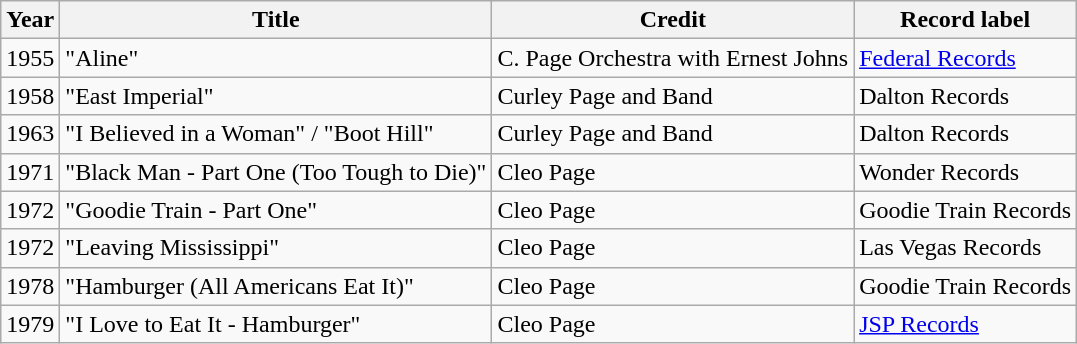<table class="wikitable sortable">
<tr>
<th>Year</th>
<th>Title</th>
<th>Credit</th>
<th>Record label</th>
</tr>
<tr>
<td>1955</td>
<td>"Aline"</td>
<td>C. Page Orchestra with Ernest Johns</td>
<td style="text-align:left;"><a href='#'>Federal Records</a></td>
</tr>
<tr>
<td>1958</td>
<td>"East Imperial"</td>
<td>Curley Page and Band</td>
<td style="text-align:left;">Dalton Records</td>
</tr>
<tr>
<td>1963</td>
<td>"I Believed in a Woman" / "Boot Hill"</td>
<td>Curley Page and Band</td>
<td style="text-align:left;">Dalton Records</td>
</tr>
<tr>
<td>1971</td>
<td>"Black Man - Part One (Too Tough to Die)"</td>
<td>Cleo Page</td>
<td style="text-align:left;">Wonder Records</td>
</tr>
<tr>
<td>1972</td>
<td>"Goodie Train - Part One"</td>
<td>Cleo Page</td>
<td style="text-align:left;">Goodie Train Records</td>
</tr>
<tr>
<td>1972</td>
<td>"Leaving Mississippi"</td>
<td>Cleo Page</td>
<td style="text-align:left;">Las Vegas Records</td>
</tr>
<tr>
<td>1978</td>
<td>"Hamburger (All Americans Eat It)"</td>
<td>Cleo Page</td>
<td style="text-align:left;">Goodie Train Records</td>
</tr>
<tr>
<td>1979</td>
<td>"I Love to Eat It - Hamburger"</td>
<td>Cleo Page</td>
<td style="text-align:left;"><a href='#'>JSP Records</a></td>
</tr>
</table>
